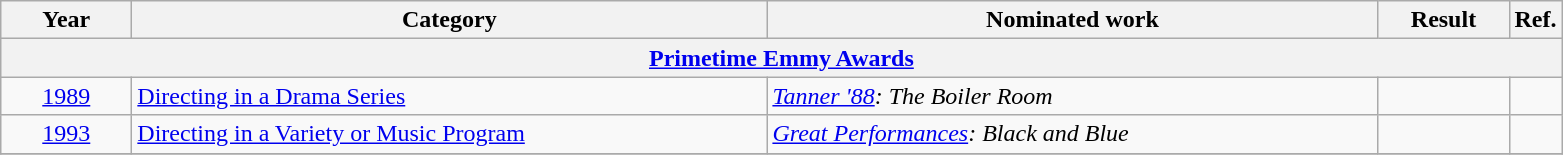<table class=wikitable>
<tr>
<th scope="col" style="width:5em;">Year</th>
<th scope="col" style="width:26em;">Category</th>
<th scope="col" style="width:25em;">Nominated work</th>
<th scope="col" style="width:5em;">Result</th>
<th>Ref.</th>
</tr>
<tr>
<th colspan=5><a href='#'>Primetime Emmy Awards</a></th>
</tr>
<tr>
<td style="text-align:center;"><a href='#'>1989</a></td>
<td><a href='#'>Directing in a Drama Series</a></td>
<td><em><a href='#'>Tanner '88</a>: The Boiler Room</em></td>
<td></td>
<td style="text-align:center;"></td>
</tr>
<tr>
<td style="text-align:center;"><a href='#'>1993</a></td>
<td><a href='#'>Directing in a Variety or Music Program</a></td>
<td><em><a href='#'>Great Performances</a>: Black and Blue</em></td>
<td></td>
<td style="text-align:center;"></td>
</tr>
<tr>
</tr>
</table>
